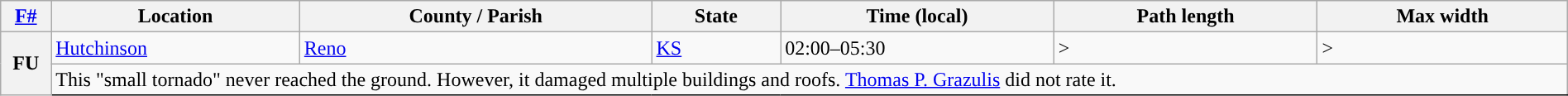<table class="wikitable sortable" style="width:100%;">
<tr>
<th scope="col" align="center"><a href='#'>F#</a><br></th>
<th scope="col" align="center" class="unsortable">Location</th>
<th scope="col" align="center" class="unsortable">County / Parish</th>
<th scope="col" align="center">State</th>
<th scope="col" align="center">Time (local)</th>
<th scope="col" align="center">Path length</th>
<th scope="col" align="center">Max width</th>
</tr>
<tr>
<th scope="row" rowspan="2" style="background-color:#">FU</th>
<td><a href='#'>Hutchinson</a></td>
<td><a href='#'>Reno</a></td>
<td><a href='#'>KS</a></td>
<td>02:00–05:30</td>
<td>></td>
<td>></td>
</tr>
<tr class="expand-child">
<td colspan="6" style="border-bottom: 1px solid black;">This "small tornado" never reached the ground. However, it damaged multiple buildings and roofs. <a href='#'>Thomas P. Grazulis</a> did not rate it.</td>
</tr>
</table>
